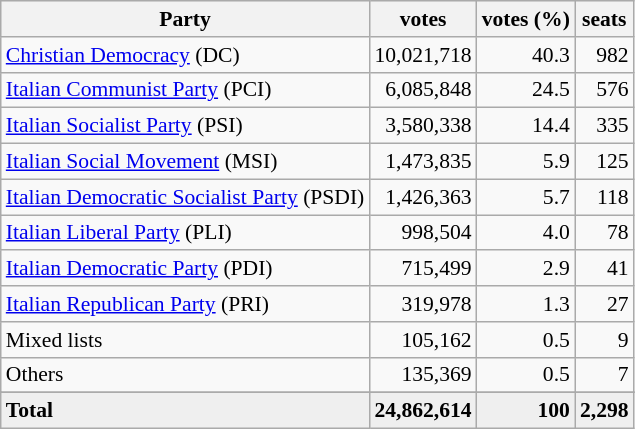<table class="wikitable" style="font-size: 90%;">
<tr bgcolor="EFEFEF">
<th>Party</th>
<th>votes</th>
<th>votes (%)</th>
<th>seats</th>
</tr>
<tr>
<td><a href='#'>Christian Democracy</a> (DC)</td>
<td align=right>10,021,718</td>
<td align=right>40.3</td>
<td align=right>982</td>
</tr>
<tr>
<td><a href='#'>Italian Communist Party</a> (PCI)</td>
<td align=right>6,085,848</td>
<td align=right>24.5</td>
<td align=right>576</td>
</tr>
<tr>
<td><a href='#'>Italian Socialist Party</a> (PSI)</td>
<td align=right>3,580,338</td>
<td align=right>14.4</td>
<td align=right>335</td>
</tr>
<tr>
<td><a href='#'>Italian Social Movement</a> (MSI)</td>
<td align=right>1,473,835</td>
<td align=right>5.9</td>
<td align=right>125</td>
</tr>
<tr>
<td><a href='#'>Italian Democratic Socialist Party</a> (PSDI)</td>
<td align=right>1,426,363</td>
<td align=right>5.7</td>
<td align=right>118</td>
</tr>
<tr>
<td><a href='#'>Italian Liberal Party</a> (PLI)</td>
<td align=right>998,504</td>
<td align=right>4.0</td>
<td align=right>78</td>
</tr>
<tr>
<td><a href='#'>Italian Democratic Party</a> (PDI)</td>
<td align=right>715,499</td>
<td align=right>2.9</td>
<td align=right>41</td>
</tr>
<tr>
<td><a href='#'>Italian Republican Party</a> (PRI)</td>
<td align=right>319,978</td>
<td align=right>1.3</td>
<td align=right>27</td>
</tr>
<tr>
<td>Mixed lists</td>
<td align=right>105,162</td>
<td align=right>0.5</td>
<td align=right>9</td>
</tr>
<tr>
<td>Others</td>
<td align=right>135,369</td>
<td align=right>0.5</td>
<td align=right>7</td>
</tr>
<tr>
</tr>
<tr bgcolor="EFEFEF">
<td align=left><strong>Total</strong></td>
<td align=right><strong>24,862,614</strong></td>
<td align=right><strong>100</strong></td>
<td align=right><strong>2,298</strong></td>
</tr>
</table>
